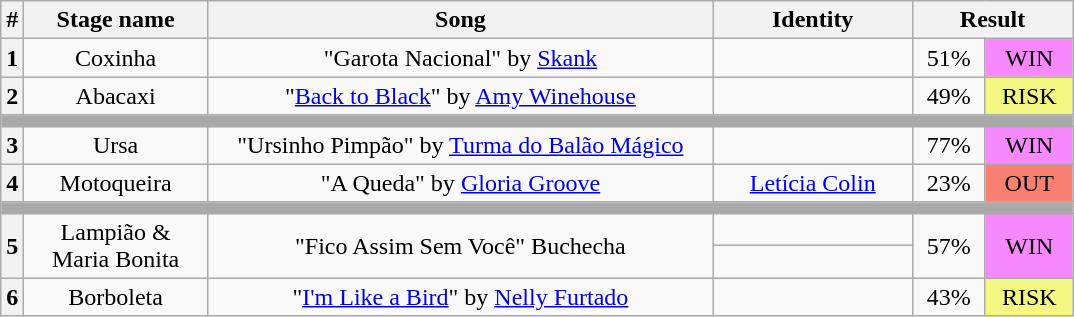<table class="wikitable plainrowheaders" style="text-align: center;">
<tr>
<th>#</th>
<th width=115>Stage name</th>
<th width=330>Song</th>
<th width=125>Identity</th>
<th style="width:100px;" colspan="2">Result</th>
</tr>
<tr>
<th>1</th>
<td>Coxinha</td>
<td>"Garota Nacional" by <a href='#'>Skank</a></td>
<td></td>
<td>51%</td>
<td style="background:#F888FD">WIN</td>
</tr>
<tr>
<th>2</th>
<td>Abacaxi</td>
<td>"<a href='#'>Back to Black</a>" by <a href='#'>Amy Winehouse</a></td>
<td></td>
<td>49%</td>
<td style="background:#F3F781">RISK</td>
</tr>
<tr>
<td colspan="6" style="background:darkGrey;"></td>
</tr>
<tr>
<th>3</th>
<td>Ursa</td>
<td>"Ursinho Pimpão" by <a href='#'>Turma do Balão Mágico</a></td>
<td></td>
<td>77%</td>
<td style="background:#F888FD">WIN</td>
</tr>
<tr>
<th>4</th>
<td>Motoqueira</td>
<td>"A Queda" by <a href='#'>Gloria Groove</a></td>
<td><a href='#'>Letícia Colin</a></td>
<td>23%</td>
<td style="background:salmon;">OUT</td>
</tr>
<tr>
<td colspan="6" style="background:darkGrey;"></td>
</tr>
<tr>
<th rowspan="2">5</th>
<td rowspan="2">Lampião & Maria Bonita</td>
<td rowspan="2">"Fico Assim Sem Você"  Buchecha</td>
<td></td>
<td rowspan="2">57%</td>
<td rowspan="2" style="background:#F888FD">WIN</td>
</tr>
<tr>
<td></td>
</tr>
<tr>
<th>6</th>
<td>Borboleta</td>
<td>"<a href='#'>I'm Like a Bird</a>" by <a href='#'>Nelly Furtado</a></td>
<td></td>
<td>43%</td>
<td style="background:#F3F781">RISK</td>
</tr>
</table>
